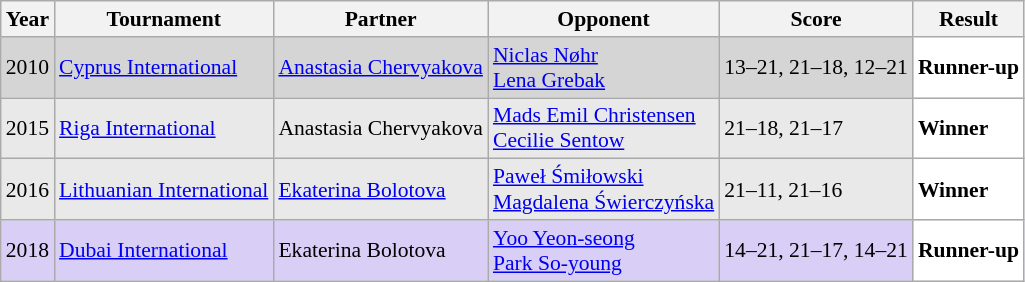<table class="sortable wikitable" style="font-size: 90%;">
<tr>
<th>Year</th>
<th>Tournament</th>
<th>Partner</th>
<th>Opponent</th>
<th>Score</th>
<th>Result</th>
</tr>
<tr style="background:#D5D5D5">
<td align="center">2010</td>
<td align="left"><a href='#'>Cyprus International</a></td>
<td align="left"> <a href='#'>Anastasia Chervyakova</a></td>
<td align="left"> <a href='#'>Niclas Nøhr</a><br> <a href='#'>Lena Grebak</a></td>
<td align="left">13–21, 21–18, 12–21</td>
<td style="text-align:left; background:white"> <strong>Runner-up</strong></td>
</tr>
<tr style="background:#E9E9E9">
<td align="center">2015</td>
<td align="left"><a href='#'>Riga International</a></td>
<td align="left"> Anastasia Chervyakova</td>
<td align="left"> <a href='#'>Mads Emil Christensen</a><br> <a href='#'>Cecilie Sentow</a></td>
<td align="left">21–18, 21–17</td>
<td style="text-align:left; background:white"> <strong>Winner</strong></td>
</tr>
<tr style="background:#E9E9E9">
<td align="center">2016</td>
<td align="left"><a href='#'>Lithuanian International</a></td>
<td align="left"> <a href='#'>Ekaterina Bolotova</a></td>
<td align="left"> <a href='#'>Paweł Śmiłowski</a><br> <a href='#'>Magdalena Świerczyńska</a></td>
<td align="left">21–11, 21–16</td>
<td style="text-align:left; background:white"> <strong>Winner</strong></td>
</tr>
<tr style="background:#D8CEF6">
<td align="center">2018</td>
<td align="left"><a href='#'>Dubai International</a></td>
<td align="left"> Ekaterina Bolotova</td>
<td align="left"> <a href='#'>Yoo Yeon-seong</a><br> <a href='#'>Park So-young</a></td>
<td align="left">14–21, 21–17, 14–21</td>
<td style="text-align:left; background:white"> <strong>Runner-up</strong></td>
</tr>
</table>
